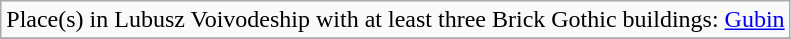<table class="wikitable" style="border-style: solid; padding:5px;" align="center">
<tr>
<td>Place(s) in Lubusz Voivodeship with at least three Brick Gothic buildings: <a href='#'>Gubin</a></td>
</tr>
<tr>
</tr>
</table>
